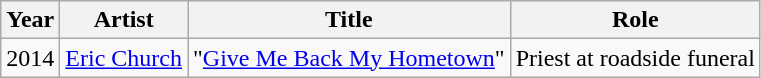<table class="wikitable sortable">
<tr>
<th>Year</th>
<th>Artist</th>
<th>Title</th>
<th>Role</th>
</tr>
<tr>
<td>2014</td>
<td><a href='#'>Eric Church</a></td>
<td>"<a href='#'>Give Me Back My Hometown</a>"</td>
<td>Priest at roadside funeral</td>
</tr>
</table>
